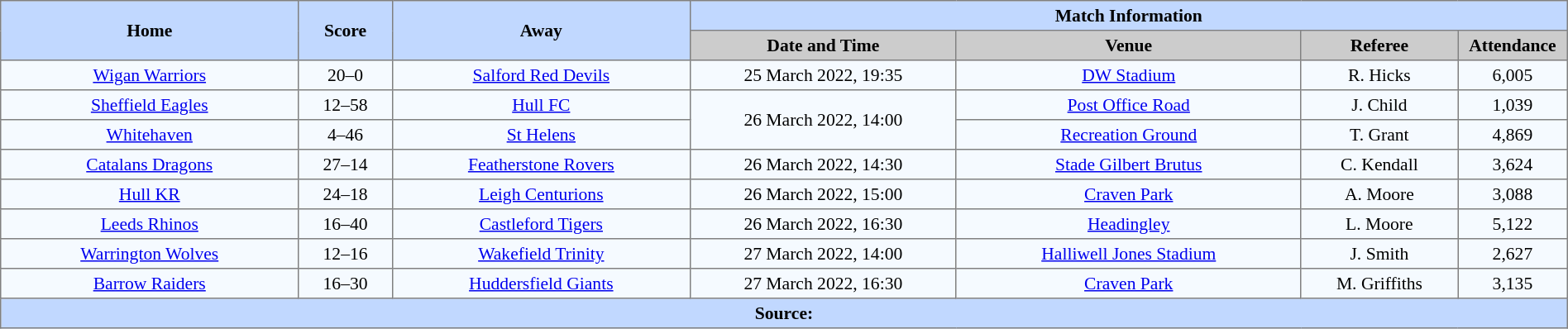<table border=1 style="border-collapse:collapse; font-size:90%; text-align:center"; cellpadding=3 cellspacing=0 width=100%>
<tr bgcolor="#c1d8ff">
<th rowspan=2 width=19%>Home</th>
<th rowspan=2 width=6%>Score</th>
<th rowspan=2 width=19%>Away</th>
<th colspan=4>Match Information</th>
</tr>
<tr bgcolor="#cccccc">
<th width=17%>Date and Time</th>
<th width=22%>Venue</th>
<th width=10%>Referee</th>
<th width=7%>Attendance</th>
</tr>
<tr bgcolor=#f5faff>
<td> <a href='#'>Wigan Warriors</a></td>
<td>20–0</td>
<td> <a href='#'>Salford Red Devils</a></td>
<td>25 March 2022, 19:35</td>
<td><a href='#'>DW Stadium</a></td>
<td>R. Hicks</td>
<td>6,005</td>
</tr>
<tr bgcolor=#f5faff>
<td> <a href='#'>Sheffield Eagles</a></td>
<td>12–58</td>
<td> <a href='#'>Hull FC</a></td>
<td Rowspan=2>26 March 2022, 14:00</td>
<td><a href='#'>Post Office Road</a></td>
<td>J. Child</td>
<td>1,039</td>
</tr>
<tr bgcolor=#f5faff>
<td> <a href='#'>Whitehaven</a></td>
<td>4–46</td>
<td> <a href='#'>St Helens</a></td>
<td><a href='#'>Recreation Ground</a></td>
<td>T. Grant</td>
<td>4,869</td>
</tr>
<tr bgcolor=#f5faff>
<td> <a href='#'>Catalans Dragons</a></td>
<td>27–14</td>
<td> <a href='#'>Featherstone Rovers</a></td>
<td>26 March 2022, 14:30</td>
<td><a href='#'>Stade Gilbert Brutus</a></td>
<td>C. Kendall</td>
<td>3,624</td>
</tr>
<tr bgcolor=#f5faff>
<td> <a href='#'>Hull KR</a></td>
<td>24–18</td>
<td> <a href='#'>Leigh Centurions</a></td>
<td>26 March 2022, 15:00</td>
<td><a href='#'>Craven Park</a></td>
<td>A. Moore</td>
<td>3,088</td>
</tr>
<tr bgcolor=#f5faff>
<td> <a href='#'>Leeds Rhinos</a></td>
<td>16–40</td>
<td> <a href='#'>Castleford Tigers</a></td>
<td>26 March 2022, 16:30</td>
<td><a href='#'>Headingley</a></td>
<td>L. Moore</td>
<td>5,122</td>
</tr>
<tr bgcolor=#f5faff>
<td> <a href='#'>Warrington Wolves</a></td>
<td>12–16</td>
<td> <a href='#'>Wakefield Trinity</a></td>
<td>27 March 2022, 14:00</td>
<td><a href='#'>Halliwell Jones Stadium</a></td>
<td>J. Smith</td>
<td>2,627</td>
</tr>
<tr bgcolor=#f5faff>
<td> <a href='#'>Barrow Raiders</a></td>
<td>16–30</td>
<td> <a href='#'>Huddersfield Giants</a></td>
<td>27 March 2022, 16:30</td>
<td><a href='#'>Craven Park</a></td>
<td>M. Griffiths</td>
<td>3,135</td>
</tr>
<tr style="background:#c1d8ff;">
<th colspan=7>Source:</th>
</tr>
</table>
